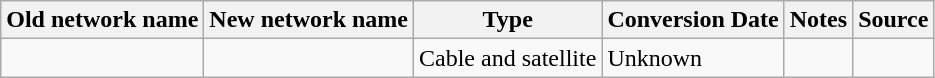<table class="wikitable">
<tr>
<th>Old network name</th>
<th>New network name</th>
<th>Type</th>
<th>Conversion Date</th>
<th>Notes</th>
<th>Source</th>
</tr>
<tr>
<td></td>
<td></td>
<td>Cable and satellite</td>
<td>Unknown</td>
<td></td>
<td></td>
</tr>
</table>
